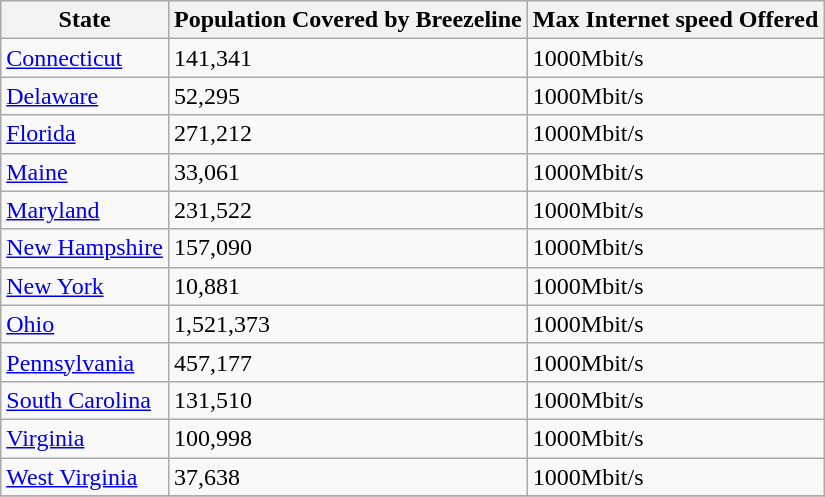<table class= "wikitable sortable">
<tr>
<th>State</th>
<th>Population Covered by Breezeline</th>
<th>Max Internet speed Offered</th>
</tr>
<tr>
<td><a href='#'>Connecticut</a></td>
<td>141,341</td>
<td>1000Mbit/s</td>
</tr>
<tr>
<td><a href='#'>Delaware</a></td>
<td>52,295</td>
<td>1000Mbit/s</td>
</tr>
<tr>
<td><a href='#'>Florida</a></td>
<td>271,212</td>
<td>1000Mbit/s</td>
</tr>
<tr>
<td><a href='#'>Maine</a></td>
<td>33,061</td>
<td>1000Mbit/s</td>
</tr>
<tr>
<td><a href='#'>Maryland</a></td>
<td>231,522</td>
<td>1000Mbit/s</td>
</tr>
<tr>
<td><a href='#'>New Hampshire</a></td>
<td>157,090</td>
<td>1000Mbit/s</td>
</tr>
<tr>
<td><a href='#'>New York</a></td>
<td>10,881</td>
<td>1000Mbit/s</td>
</tr>
<tr>
<td><a href='#'>Ohio</a></td>
<td>1,521,373</td>
<td>1000Mbit/s</td>
</tr>
<tr>
<td><a href='#'>Pennsylvania</a></td>
<td>457,177</td>
<td>1000Mbit/s</td>
</tr>
<tr>
<td><a href='#'>South Carolina</a></td>
<td>131,510</td>
<td>1000Mbit/s</td>
</tr>
<tr>
<td><a href='#'>Virginia</a></td>
<td>100,998</td>
<td>1000Mbit/s</td>
</tr>
<tr>
<td><a href='#'>West Virginia</a></td>
<td>37,638</td>
<td>1000Mbit/s</td>
</tr>
<tr>
</tr>
</table>
